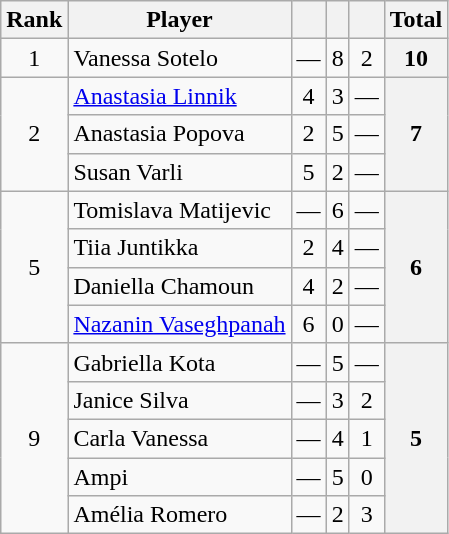<table class="wikitable" style="text-align:center">
<tr>
<th>Rank</th>
<th>Player</th>
<th></th>
<th></th>
<th></th>
<th>Total</th>
</tr>
<tr>
<td>1</td>
<td align=left> Vanessa Sotelo</td>
<td>—</td>
<td>8</td>
<td>2</td>
<th>10</th>
</tr>
<tr>
<td rowspan=3>2</td>
<td align=left> <a href='#'>Anastasia Linnik</a></td>
<td>4</td>
<td>3</td>
<td>—</td>
<th rowspan=3>7</th>
</tr>
<tr>
<td align=left> Anastasia Popova</td>
<td>2</td>
<td>5</td>
<td>—</td>
</tr>
<tr>
<td align=left> Susan Varli</td>
<td>5</td>
<td>2</td>
<td>—</td>
</tr>
<tr>
<td rowspan=4>5</td>
<td align=left> Tomislava Matijevic</td>
<td>—</td>
<td>6</td>
<td>—</td>
<th rowspan=4>6</th>
</tr>
<tr>
<td align=left> Tiia Juntikka</td>
<td>2</td>
<td>4</td>
<td>—</td>
</tr>
<tr>
<td align=left> Daniella Chamoun</td>
<td>4</td>
<td>2</td>
<td>—</td>
</tr>
<tr>
<td align=left> <a href='#'>Nazanin Vaseghpanah</a></td>
<td>6</td>
<td>0</td>
<td>—</td>
</tr>
<tr>
<td rowspan=5>9</td>
<td align=left> Gabriella Kota</td>
<td>—</td>
<td>5</td>
<td>—</td>
<th rowspan=5>5</th>
</tr>
<tr>
<td align=left> Janice Silva</td>
<td>—</td>
<td>3</td>
<td>2</td>
</tr>
<tr>
<td align=left> Carla Vanessa</td>
<td>—</td>
<td>4</td>
<td>1</td>
</tr>
<tr>
<td align=left> Ampi</td>
<td>—</td>
<td>5</td>
<td>0</td>
</tr>
<tr>
<td align=left> Amélia Romero</td>
<td>—</td>
<td>2</td>
<td>3</td>
</tr>
</table>
